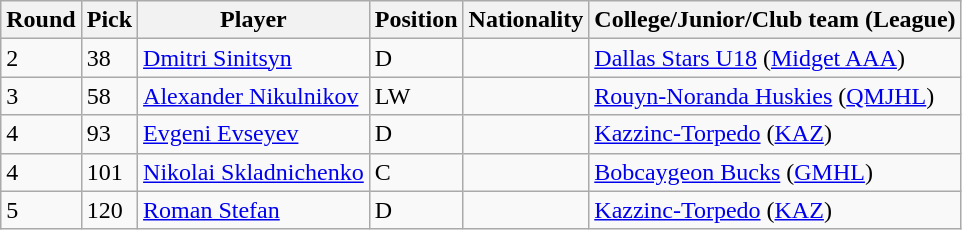<table class="wikitable">
<tr>
<th>Round</th>
<th>Pick</th>
<th>Player</th>
<th>Position</th>
<th>Nationality</th>
<th>College/Junior/Club team (League)</th>
</tr>
<tr>
<td>2</td>
<td>38</td>
<td><a href='#'>Dmitri Sinitsyn</a></td>
<td>D</td>
<td></td>
<td><a href='#'>Dallas Stars U18</a> (<a href='#'>Midget AAA</a>)</td>
</tr>
<tr>
<td>3</td>
<td>58</td>
<td><a href='#'>Alexander Nikulnikov</a></td>
<td>LW</td>
<td></td>
<td><a href='#'>Rouyn-Noranda Huskies</a> (<a href='#'>QMJHL</a>)</td>
</tr>
<tr>
<td>4</td>
<td>93</td>
<td><a href='#'>Evgeni Evseyev</a></td>
<td>D</td>
<td></td>
<td><a href='#'>Kazzinc-Torpedo</a> (<a href='#'>KAZ</a>)</td>
</tr>
<tr>
<td>4</td>
<td>101</td>
<td><a href='#'>Nikolai Skladnichenko</a></td>
<td>C</td>
<td></td>
<td><a href='#'>Bobcaygeon Bucks</a> (<a href='#'>GMHL</a>)</td>
</tr>
<tr>
<td>5</td>
<td>120</td>
<td><a href='#'>Roman Stefan</a></td>
<td>D</td>
<td></td>
<td><a href='#'>Kazzinc-Torpedo</a> (<a href='#'>KAZ</a>)</td>
</tr>
</table>
